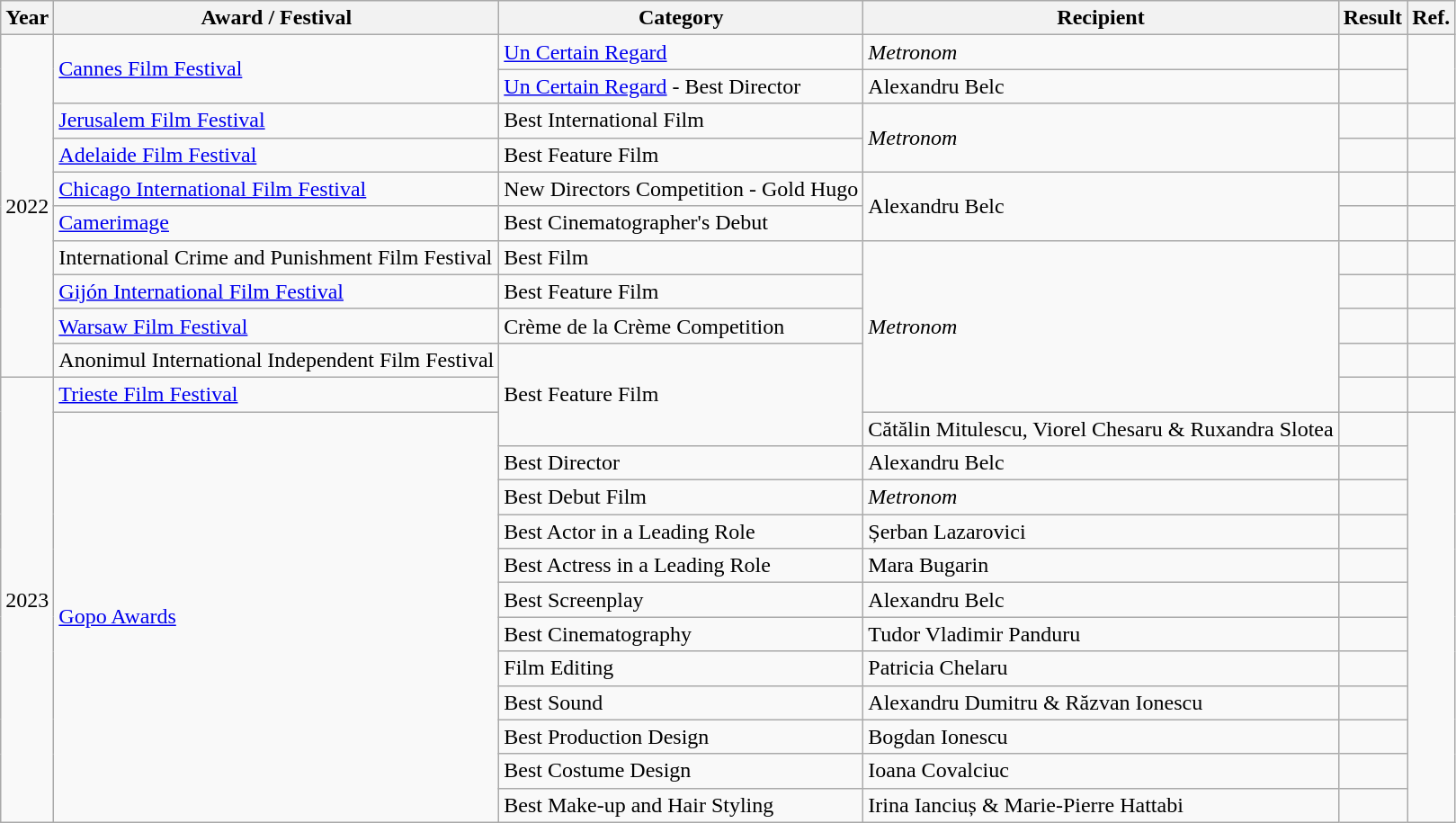<table class="wikitable">
<tr>
<th>Year</th>
<th>Award / Festival</th>
<th>Category</th>
<th>Recipient</th>
<th>Result</th>
<th>Ref.</th>
</tr>
<tr>
<td rowspan="10">2022</td>
<td rowspan="2"><a href='#'>Cannes Film Festival</a></td>
<td><a href='#'>Un Certain Regard</a></td>
<td><em>Metronom</em></td>
<td></td>
<td rowspan="2"></td>
</tr>
<tr>
<td><a href='#'>Un Certain Regard</a> - Best Director</td>
<td>Alexandru Belc</td>
<td></td>
</tr>
<tr>
<td><a href='#'>Jerusalem Film Festival</a></td>
<td>Best International Film</td>
<td rowspan="2"><em>Metronom</em></td>
<td></td>
<td></td>
</tr>
<tr>
<td><a href='#'>Adelaide Film Festival</a></td>
<td>Best Feature Film</td>
<td></td>
<td></td>
</tr>
<tr>
<td><a href='#'>Chicago International Film Festival</a></td>
<td>New Directors Competition - Gold Hugo</td>
<td rowspan="2">Alexandru Belc</td>
<td></td>
<td></td>
</tr>
<tr>
<td><a href='#'>Camerimage</a></td>
<td>Best Cinematographer's Debut</td>
<td></td>
<td></td>
</tr>
<tr>
<td>International Crime and Punishment Film Festival</td>
<td>Best Film</td>
<td rowspan="5"><em>Metronom</em></td>
<td></td>
<td></td>
</tr>
<tr>
<td><a href='#'>Gijón International Film Festival</a></td>
<td>Best Feature Film</td>
<td></td>
<td></td>
</tr>
<tr>
<td><a href='#'>Warsaw Film Festival</a></td>
<td>Crème de la Crème Competition</td>
<td></td>
<td></td>
</tr>
<tr>
<td>Anonimul International Independent Film Festival</td>
<td rowspan="3">Best Feature Film</td>
<td></td>
<td></td>
</tr>
<tr>
<td rowspan="13">2023</td>
<td><a href='#'>Trieste Film Festival</a></td>
<td></td>
<td></td>
</tr>
<tr>
<td rowspan="12"><a href='#'>Gopo Awards</a></td>
<td>Cătălin Mitulescu, Viorel Chesaru & Ruxandra Slotea</td>
<td></td>
<td rowspan="12"></td>
</tr>
<tr>
<td>Best Director</td>
<td>Alexandru Belc</td>
<td></td>
</tr>
<tr>
<td>Best Debut Film</td>
<td><em>Metronom</em></td>
<td></td>
</tr>
<tr>
<td>Best Actor in a Leading Role</td>
<td>Șerban Lazarovici</td>
<td></td>
</tr>
<tr>
<td>Best Actress in a Leading Role</td>
<td>Mara Bugarin</td>
<td></td>
</tr>
<tr>
<td>Best Screenplay</td>
<td>Alexandru Belc</td>
<td></td>
</tr>
<tr>
<td>Best Cinematography</td>
<td>Tudor Vladimir Panduru</td>
<td></td>
</tr>
<tr>
<td>Film Editing</td>
<td>Patricia Chelaru</td>
<td></td>
</tr>
<tr>
<td>Best Sound</td>
<td>Alexandru Dumitru & Răzvan Ionescu</td>
<td></td>
</tr>
<tr>
<td>Best Production Design</td>
<td>Bogdan Ionescu</td>
<td></td>
</tr>
<tr>
<td>Best Costume Design</td>
<td>Ioana Covalciuc</td>
<td></td>
</tr>
<tr>
<td>Best Make-up and Hair Styling</td>
<td>Irina Ianciuș & Marie-Pierre Hattabi</td>
<td></td>
</tr>
</table>
